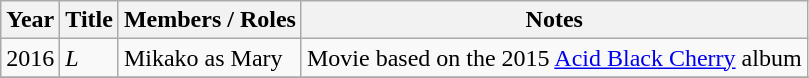<table class="wikitable sortable">
<tr>
<th>Year</th>
<th>Title</th>
<th>Members / Roles</th>
<th>Notes</th>
</tr>
<tr>
<td>2016</td>
<td><em>L</em> </td>
<td>Mikako as Mary</td>
<td>Movie based on the 2015 <a href='#'>Acid Black Cherry</a> album</td>
</tr>
<tr>
</tr>
</table>
